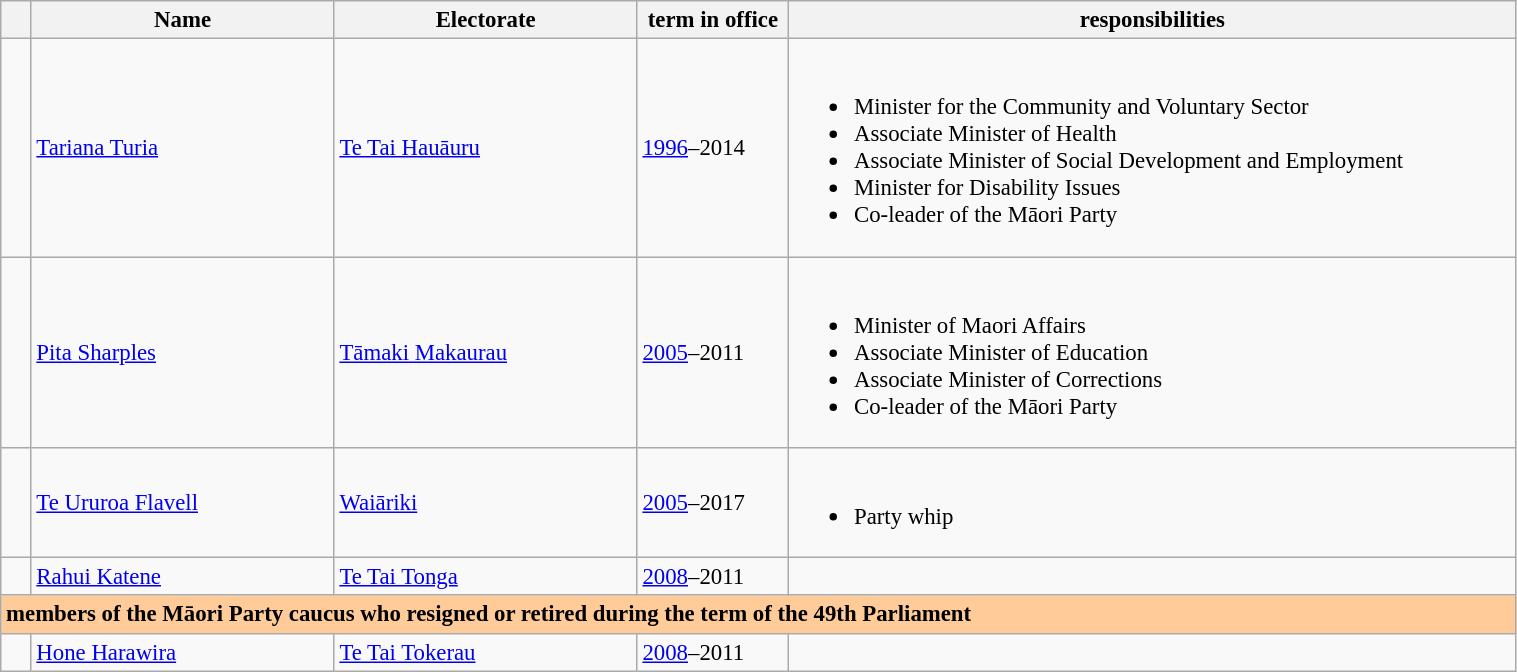<table class="wikitable" width="80%" style="font-size: 95%;">
<tr>
<th width=2%></th>
<th width=20%>Name</th>
<th width=20%>Electorate</th>
<th width=10%>term in office</th>
<th width=48%>responsibilities</th>
</tr>
<tr>
<td></td>
<td><a href='#'>Tariana Turia</a></td>
<td><a href='#'>Te Tai Hauāuru</a></td>
<td><a href='#'>1996</a>–2014</td>
<td><br><ul><li>Minister for the Community and Voluntary Sector</li><li>Associate Minister of Health</li><li>Associate Minister of Social Development and Employment</li><li>Minister for Disability Issues</li><li>Co-leader of the Māori Party</li></ul></td>
</tr>
<tr>
<td></td>
<td><a href='#'>Pita Sharples</a></td>
<td><a href='#'>Tāmaki Makaurau</a></td>
<td><a href='#'>2005</a>–2011</td>
<td><br><ul><li>Minister of Maori Affairs</li><li>Associate Minister of Education</li><li>Associate Minister of Corrections</li><li>Co-leader of the Māori Party</li></ul></td>
</tr>
<tr>
<td></td>
<td><a href='#'>Te Ururoa Flavell</a></td>
<td><a href='#'>Waiāriki</a></td>
<td><a href='#'>2005</a>–2017</td>
<td><br><ul><li>Party whip</li></ul></td>
</tr>
<tr>
<td></td>
<td><a href='#'>Rahui Katene</a></td>
<td><a href='#'>Te Tai Tonga</a></td>
<td><a href='#'>2008</a>–2011</td>
<td></td>
</tr>
<tr>
<td bgcolor=#FFCC99 colspan=5><strong>members of the Māori Party caucus who resigned or retired during the term of the 49th Parliament</strong></td>
</tr>
<tr>
<td></td>
<td><a href='#'>Hone Harawira</a></td>
<td><a href='#'>Te Tai Tokerau</a></td>
<td><a href='#'>2008</a>–2011</td>
<td></td>
</tr>
</table>
